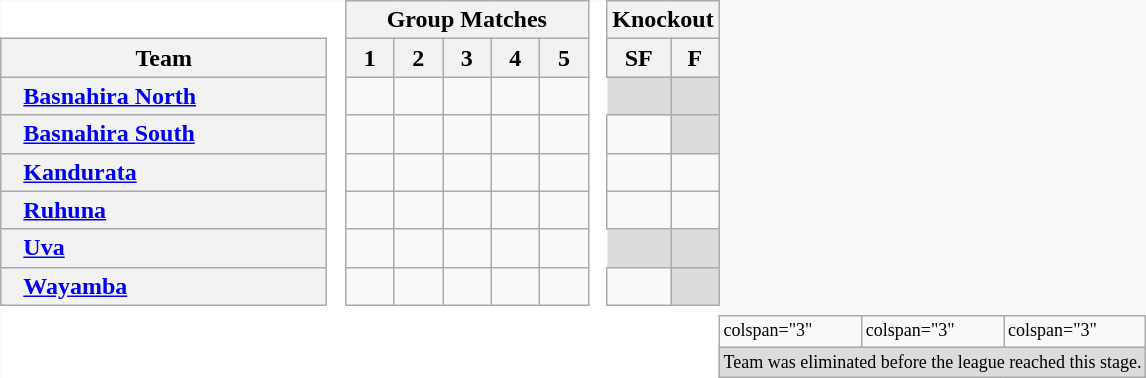<table class="wikitable" style="border:none">
<tr>
<td colspan="2" style="background:white; border:none"></td>
<td rowspan="8"  style="width:5px;; border:none; background:white;"></td>
<th colspan="5"><span>Group Matches</span></th>
<td rowspan="8"  style="width:5px;; border:none; background:white;"></td>
<th colspan="2"><span>Knockout</span></th>
</tr>
<tr>
<th colspan="2" style="width:210px; vertical-align:center;">Team</th>
<th width=25>1</th>
<th width=25>2</th>
<th width=25>3</th>
<th width=25>4</th>
<th width=25>5</th>
<th><span>SF</span></th>
<th width=25><span>F</span></th>
</tr>
<tr>
<th style="width:5px; border-right:none"></th>
<th style="text-align:left; border-left:none"><a href='#'>Basnahira North</a></th>
<td></td>
<td></td>
<td></td>
<td></td>
<td></td>
<td style="background:#dcdcdc; border-left:none"></td>
<td style="background:#dcdcdc; border-left:none"></td>
</tr>
<tr>
<th style="width:5px; border-right:none"></th>
<th style="text-align:left; border-left:none"><a href='#'>Basnahira South</a></th>
<td></td>
<td></td>
<td></td>
<td></td>
<td></td>
<td></td>
<td style="background:#dcdcdc; border-left:none"></td>
</tr>
<tr>
<th style="width:5px; border-right:none"></th>
<th style="text-align:left; border-left:none"><a href='#'>Kandurata</a></th>
<td></td>
<td></td>
<td></td>
<td></td>
<td></td>
<td></td>
<td></td>
</tr>
<tr>
<th style="width:5px; border-right:none"></th>
<th style="text-align:left; border-left:none"><a href='#'>Ruhuna</a></th>
<td></td>
<td></td>
<td></td>
<td></td>
<td></td>
<td></td>
<td></td>
</tr>
<tr>
<th style="width:5px; border-right:none"></th>
<th style="text-align:left; border-left:none"><a href='#'>Uva</a></th>
<td></td>
<td></td>
<td></td>
<td></td>
<td></td>
<td style="background:#dcdcdc; border-left:none"></td>
<td style="background:#dcdcdc; border-left:none"></td>
</tr>
<tr>
<th style="width:5px; border-right:none"></th>
<th style="text-align:left; border-left:none"><a href='#'>Wayamba</a></th>
<td></td>
<td></td>
<td></td>
<td></td>
<td></td>
<td></td>
<td style="background:#dcdcdc; border-left:none"></td>
</tr>
<tr style="background:white;">
<td colspan="2" style="border:none"></td>
<td style="border:none;"></td>
<td colspan="5" style="border:none"></td>
<td style="border:none;"></td>
<td colspan="2" style="border:none"></td>
</tr>
<tr style="font-size:75%">
<td colspan="11" style="background:white; border:none; vertical-align:center"><br></td>
<td>colspan="3" </td>
<td>colspan="3" </td>
<td>colspan="3" </td>
</tr>
<tr style="font-size:75%">
<td colspan="11" style="background:white; border:none; vertical-align:top"><br></td>
<td colspan="9" style="background:#dcdcdc; text-align:center; vertical-align:center">Team was eliminated before the league reached this stage.</td>
</tr>
</table>
